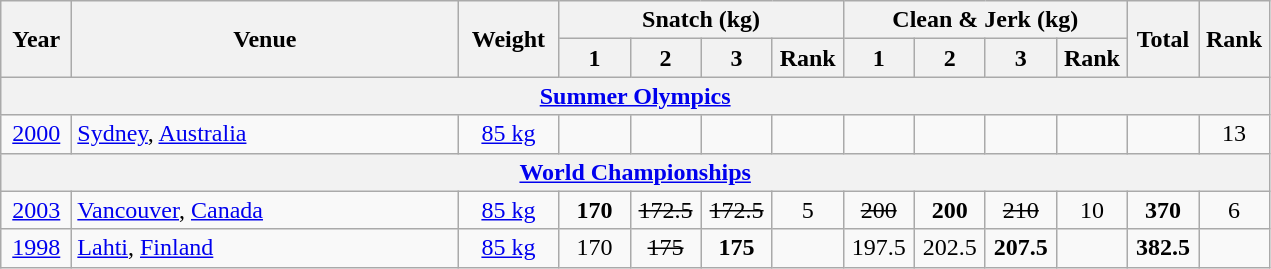<table class = "wikitable" style="text-align:center;">
<tr>
<th rowspan=2 width=40>Year</th>
<th rowspan=2 width=250>Venue</th>
<th rowspan=2 width=60>Weight</th>
<th colspan=4>Snatch (kg)</th>
<th colspan=4>Clean & Jerk (kg)</th>
<th rowspan=2 width=40>Total</th>
<th rowspan=2 width=40>Rank</th>
</tr>
<tr>
<th width=40>1</th>
<th width=40>2</th>
<th width=40>3</th>
<th width=40>Rank</th>
<th width=40>1</th>
<th width=40>2</th>
<th width=40>3</th>
<th width=40>Rank</th>
</tr>
<tr>
<th colspan=13><a href='#'>Summer Olympics</a></th>
</tr>
<tr>
<td><a href='#'>2000</a></td>
<td align=left> <a href='#'>Sydney</a>, <a href='#'>Australia</a></td>
<td><a href='#'>85 kg</a></td>
<td></td>
<td></td>
<td></td>
<td></td>
<td></td>
<td></td>
<td></td>
<td></td>
<td></td>
<td>13</td>
</tr>
<tr>
<th colspan=13><a href='#'>World Championships</a></th>
</tr>
<tr>
<td><a href='#'>2003</a></td>
<td align=left> <a href='#'>Vancouver</a>, <a href='#'>Canada</a></td>
<td><a href='#'>85 kg</a></td>
<td><strong>170</strong></td>
<td><s>172.5</s></td>
<td><s>172.5</s></td>
<td>5</td>
<td><s>200</s></td>
<td><strong>200</strong></td>
<td><s>210</s></td>
<td>10</td>
<td><strong>370</strong></td>
<td>6</td>
</tr>
<tr>
<td><a href='#'>1998</a></td>
<td align=left> <a href='#'>Lahti</a>, <a href='#'>Finland</a></td>
<td><a href='#'>85 kg</a></td>
<td>170</td>
<td><s>175</s></td>
<td><strong>175</strong></td>
<td></td>
<td>197.5</td>
<td>202.5</td>
<td><strong>207.5</strong></td>
<td></td>
<td><strong>382.5</strong></td>
<td></td>
</tr>
</table>
